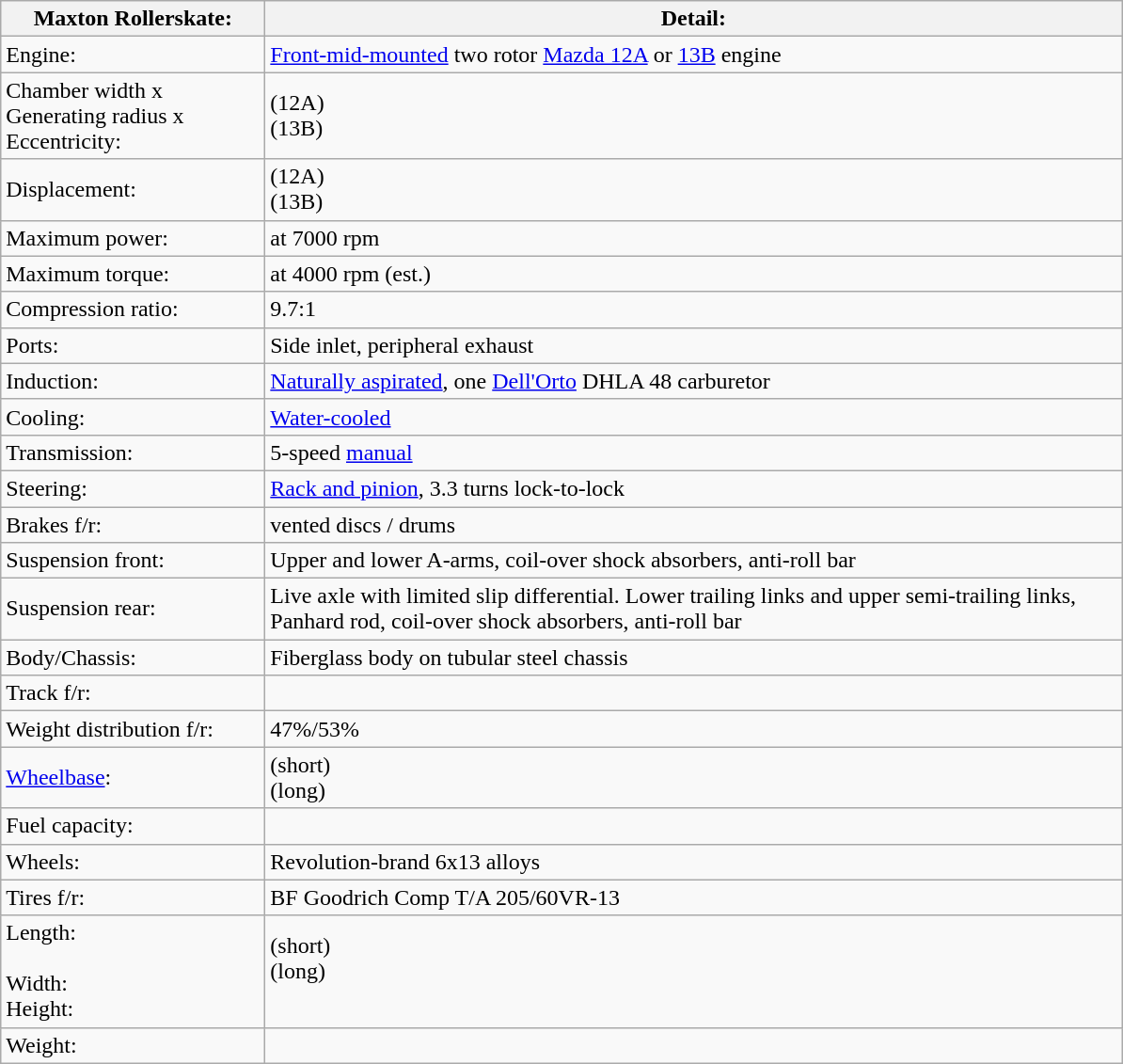<table class="wikitable defaultcenter col1left">
<tr>
<th width="180">Maxton Rollerskate:</th>
<th width="600">Detail:</th>
</tr>
<tr>
<td>Engine:</td>
<td><a href='#'>Front-mid-mounted</a> two rotor <a href='#'>Mazda 12A</a> or <a href='#'>13B</a> engine</td>
</tr>
<tr>
<td>Chamber width x Generating radius x Eccentricity:</td>
<td> (12A)<br> (13B)</td>
</tr>
<tr>
<td>Displacement:</td>
<td> (12A)<br> (13B)</td>
</tr>
<tr>
<td>Maximum power:</td>
<td> at 7000 rpm</td>
</tr>
<tr>
<td>Maximum torque:</td>
<td> at 4000 rpm (est.)</td>
</tr>
<tr>
<td>Compression ratio:</td>
<td>9.7:1</td>
</tr>
<tr>
<td>Ports:</td>
<td>Side inlet, peripheral exhaust</td>
</tr>
<tr>
<td>Induction:</td>
<td><a href='#'>Naturally aspirated</a>, one <a href='#'>Dell'Orto</a> DHLA 48 carburetor</td>
</tr>
<tr>
<td>Cooling:</td>
<td><a href='#'>Water-cooled</a></td>
</tr>
<tr>
<td>Transmission:</td>
<td>5-speed <a href='#'>manual</a></td>
</tr>
<tr>
<td>Steering:</td>
<td><a href='#'>Rack and pinion</a>, 3.3 turns lock-to-lock</td>
</tr>
<tr>
<td>Brakes f/r:</td>
<td> vented discs /  drums</td>
</tr>
<tr>
<td>Suspension front:</td>
<td>Upper and lower A-arms, coil-over shock absorbers, anti-roll bar</td>
</tr>
<tr>
<td>Suspension rear:</td>
<td>Live axle with limited slip differential. Lower trailing links and upper semi-trailing links, Panhard rod, coil-over shock absorbers, anti-roll bar</td>
</tr>
<tr>
<td>Body/Chassis:</td>
<td>Fiberglass body on tubular steel chassis</td>
</tr>
<tr>
<td>Track f/r:</td>
<td></td>
</tr>
<tr>
<td>Weight distribution f/r:</td>
<td>47%/53%</td>
</tr>
<tr>
<td><a href='#'>Wheelbase</a>:</td>
<td> (short)<br> (long)</td>
</tr>
<tr>
<td>Fuel capacity:</td>
<td></td>
</tr>
<tr>
<td>Wheels:</td>
<td>Revolution-brand 6x13 alloys</td>
</tr>
<tr>
<td>Tires f/r:</td>
<td>BF Goodrich Comp T/A 205/60VR-13</td>
</tr>
<tr>
<td>Length:<br><br>Width:<br>Height:</td>
<td> (short)<br> (long)<br><br></td>
</tr>
<tr>
<td>Weight:</td>
<td></td>
</tr>
</table>
